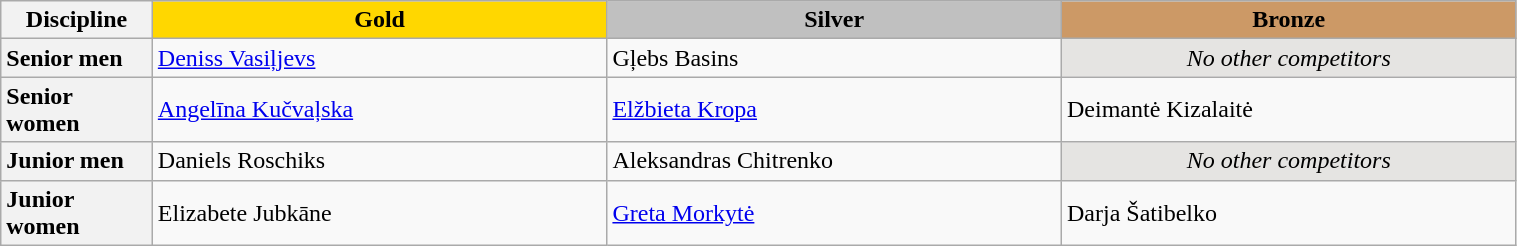<table class="wikitable unsortable" style="text-align:left; width:80%">
<tr>
<th scope="col">Discipline</th>
<td scope="col" style="text-align:center; width:30%; background:gold"><strong>Gold</strong></td>
<td scope="col" style="text-align:center; width:30%; background:silver"><strong>Silver</strong></td>
<td scope="col" style="text-align:center; width:30%; background:#c96"><strong>Bronze</strong></td>
</tr>
<tr>
<th scope="row" style="text-align:left">Senior men</th>
<td> <a href='#'>Deniss Vasiļjevs</a></td>
<td> Gļebs Basins</td>
<td align="center" bgcolor="e5e4e2"><em>No other competitors</em></td>
</tr>
<tr>
<th scope="row" style="text-align:left">Senior women</th>
<td> <a href='#'>Angelīna Kučvaļska</a></td>
<td> <a href='#'>Elžbieta Kropa</a></td>
<td> Deimantė Kizalaitė</td>
</tr>
<tr>
<th scope="row" style="text-align:left">Junior men</th>
<td> Daniels Roschiks</td>
<td> Aleksandras Chitrenko</td>
<td align="center" bgcolor="e5e4e2"><em>No other competitors</em></td>
</tr>
<tr>
<th scope="row" style="text-align:left">Junior women</th>
<td> Elizabete Jubkāne</td>
<td> <a href='#'>Greta Morkytė</a></td>
<td> Darja Šatibelko</td>
</tr>
</table>
